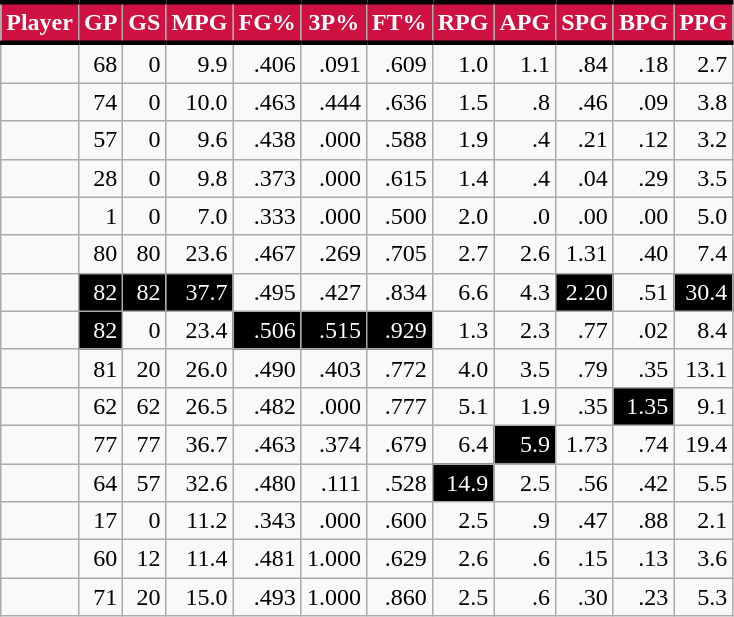<table class="wikitable sortable" style="text-align:right;">
<tr>
<th style="background:#CE1141; color:#FFFFFF; border-top:#010101 3px solid; border-bottom:#010101 3px solid;">Player</th>
<th style="background:#CE1141; color:#FFFFFF; border-top:#010101 3px solid; border-bottom:#010101 3px solid;">GP</th>
<th style="background:#CE1141; color:#FFFFFF; border-top:#010101 3px solid; border-bottom:#010101 3px solid;">GS</th>
<th style="background:#CE1141; color:#FFFFFF; border-top:#010101 3px solid; border-bottom:#010101 3px solid;">MPG</th>
<th style="background:#CE1141; color:#FFFFFF; border-top:#010101 3px solid; border-bottom:#010101 3px solid;">FG%</th>
<th style="background:#CE1141; color:#FFFFFF; border-top:#010101 3px solid; border-bottom:#010101 3px solid;">3P%</th>
<th style="background:#CE1141; color:#FFFFFF; border-top:#010101 3px solid; border-bottom:#010101 3px solid;">FT%</th>
<th style="background:#CE1141; color:#FFFFFF; border-top:#010101 3px solid; border-bottom:#010101 3px solid;">RPG</th>
<th style="background:#CE1141; color:#FFFFFF; border-top:#010101 3px solid; border-bottom:#010101 3px solid;">APG</th>
<th style="background:#CE1141; color:#FFFFFF; border-top:#010101 3px solid; border-bottom:#010101 3px solid;">SPG</th>
<th style="background:#CE1141; color:#FFFFFF; border-top:#010101 3px solid; border-bottom:#010101 3px solid;">BPG</th>
<th style="background:#CE1141; color:#FFFFFF; border-top:#010101 3px solid; border-bottom:#010101 3px solid;">PPG</th>
</tr>
<tr>
<td></td>
<td>68</td>
<td>0</td>
<td>9.9</td>
<td>.406</td>
<td>.091</td>
<td>.609</td>
<td>1.0</td>
<td>1.1</td>
<td>.84</td>
<td>.18</td>
<td>2.7</td>
</tr>
<tr>
<td></td>
<td>74</td>
<td>0</td>
<td>10.0</td>
<td>.463</td>
<td>.444</td>
<td>.636</td>
<td>1.5</td>
<td>.8</td>
<td>.46</td>
<td>.09</td>
<td>3.8</td>
</tr>
<tr>
<td></td>
<td>57</td>
<td>0</td>
<td>9.6</td>
<td>.438</td>
<td>.000</td>
<td>.588</td>
<td>1.9</td>
<td>.4</td>
<td>.21</td>
<td>.12</td>
<td>3.2</td>
</tr>
<tr>
<td></td>
<td>28</td>
<td>0</td>
<td>9.8</td>
<td>.373</td>
<td>.000</td>
<td>.615</td>
<td>1.4</td>
<td>.4</td>
<td>.04</td>
<td>.29</td>
<td>3.5</td>
</tr>
<tr>
<td></td>
<td>1</td>
<td>0</td>
<td>7.0</td>
<td>.333</td>
<td>.000</td>
<td>.500</td>
<td>2.0</td>
<td>.0</td>
<td>.00</td>
<td>.00</td>
<td>5.0</td>
</tr>
<tr>
<td></td>
<td>80</td>
<td>80</td>
<td>23.6</td>
<td>.467</td>
<td>.269</td>
<td>.705</td>
<td>2.7</td>
<td>2.6</td>
<td>1.31</td>
<td>.40</td>
<td>7.4</td>
</tr>
<tr>
<td></td>
<td style="background:black;color:white;">82</td>
<td style="background:black;color:white;">82</td>
<td style="background:black;color:white;">37.7</td>
<td>.495</td>
<td>.427</td>
<td>.834</td>
<td>6.6</td>
<td>4.3</td>
<td style="background:black;color:white;">2.20</td>
<td>.51</td>
<td style="background:black;color:white;">30.4</td>
</tr>
<tr>
<td></td>
<td style="background:black;color:white;">82</td>
<td>0</td>
<td>23.4</td>
<td style="background:black;color:white;">.506</td>
<td style="background:black;color:white;">.515</td>
<td style="background:black;color:white;">.929</td>
<td>1.3</td>
<td>2.3</td>
<td>.77</td>
<td>.02</td>
<td>8.4</td>
</tr>
<tr>
<td></td>
<td>81</td>
<td>20</td>
<td>26.0</td>
<td>.490</td>
<td>.403</td>
<td>.772</td>
<td>4.0</td>
<td>3.5</td>
<td>.79</td>
<td>.35</td>
<td>13.1</td>
</tr>
<tr>
<td></td>
<td>62</td>
<td>62</td>
<td>26.5</td>
<td>.482</td>
<td>.000</td>
<td>.777</td>
<td>5.1</td>
<td>1.9</td>
<td>.35</td>
<td style="background:black;color:white;">1.35</td>
<td>9.1</td>
</tr>
<tr>
<td></td>
<td>77</td>
<td>77</td>
<td>36.7</td>
<td>.463</td>
<td>.374</td>
<td>.679</td>
<td>6.4</td>
<td style="background:black;color:white;">5.9</td>
<td>1.73</td>
<td>.74</td>
<td>19.4</td>
</tr>
<tr>
<td></td>
<td>64</td>
<td>57</td>
<td>32.6</td>
<td>.480</td>
<td>.111</td>
<td>.528</td>
<td style="background:black;color:white;">14.9</td>
<td>2.5</td>
<td>.56</td>
<td>.42</td>
<td>5.5</td>
</tr>
<tr>
<td></td>
<td>17</td>
<td>0</td>
<td>11.2</td>
<td>.343</td>
<td>.000</td>
<td>.600</td>
<td>2.5</td>
<td>.9</td>
<td>.47</td>
<td>.88</td>
<td>2.1</td>
</tr>
<tr>
<td></td>
<td>60</td>
<td>12</td>
<td>11.4</td>
<td>.481</td>
<td>1.000</td>
<td>.629</td>
<td>2.6</td>
<td>.6</td>
<td>.15</td>
<td>.13</td>
<td>3.6</td>
</tr>
<tr>
<td></td>
<td>71</td>
<td>20</td>
<td>15.0</td>
<td>.493</td>
<td>1.000</td>
<td>.860</td>
<td>2.5</td>
<td>.6</td>
<td>.30</td>
<td>.23</td>
<td>5.3</td>
</tr>
</table>
